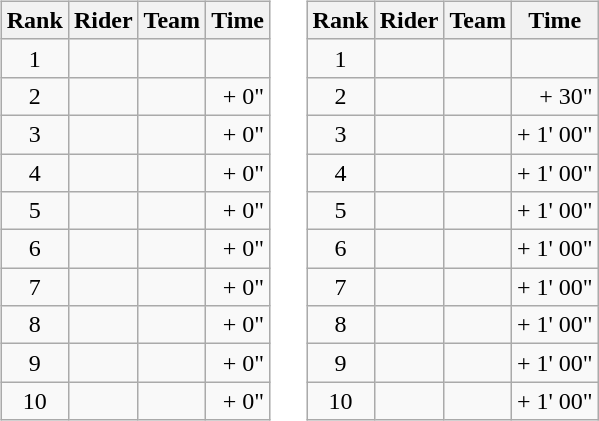<table>
<tr>
<td><br><table class="wikitable">
<tr>
<th scope="col">Rank</th>
<th scope="col">Rider</th>
<th scope="col">Team</th>
<th scope="col">Time</th>
</tr>
<tr>
<td style="text-align:center;">1</td>
<td></td>
<td></td>
<td style="text-align:right;"></td>
</tr>
<tr>
<td style="text-align:center;">2</td>
<td></td>
<td></td>
<td style="text-align:right;">+ 0"</td>
</tr>
<tr>
<td style="text-align:center;">3</td>
<td></td>
<td></td>
<td style="text-align:right;">+ 0"</td>
</tr>
<tr>
<td style="text-align:center;">4</td>
<td></td>
<td></td>
<td style="text-align:right;">+ 0"</td>
</tr>
<tr>
<td style="text-align:center;">5</td>
<td></td>
<td></td>
<td style="text-align:right;">+ 0"</td>
</tr>
<tr>
<td style="text-align:center;">6</td>
<td></td>
<td></td>
<td style="text-align:right;">+ 0"</td>
</tr>
<tr>
<td style="text-align:center;">7</td>
<td></td>
<td></td>
<td style="text-align:right;">+ 0"</td>
</tr>
<tr>
<td style="text-align:center;">8</td>
<td></td>
<td></td>
<td style="text-align:right;">+ 0"</td>
</tr>
<tr>
<td style="text-align:center;">9</td>
<td></td>
<td></td>
<td style="text-align:right;">+ 0"</td>
</tr>
<tr>
<td style="text-align:center;">10</td>
<td></td>
<td></td>
<td style="text-align:right;">+ 0"</td>
</tr>
</table>
</td>
<td></td>
<td><br><table class="wikitable">
<tr>
<th scope="col">Rank</th>
<th scope="col">Rider</th>
<th scope="col">Team</th>
<th scope="col">Time</th>
</tr>
<tr>
<td style="text-align:center;">1</td>
<td>  </td>
<td></td>
<td style="text-align:right;"></td>
</tr>
<tr>
<td style="text-align:center;">2</td>
<td></td>
<td></td>
<td style="text-align:right;">+ 30"</td>
</tr>
<tr>
<td style="text-align:center;">3</td>
<td></td>
<td></td>
<td style="text-align:right;">+ 1' 00"</td>
</tr>
<tr>
<td style="text-align:center;">4</td>
<td></td>
<td></td>
<td style="text-align:right;">+ 1' 00"</td>
</tr>
<tr>
<td style="text-align:center;">5</td>
<td></td>
<td></td>
<td style="text-align:right;">+ 1' 00"</td>
</tr>
<tr>
<td style="text-align:center;">6</td>
<td></td>
<td></td>
<td style="text-align:right;">+ 1' 00"</td>
</tr>
<tr>
<td style="text-align:center;">7</td>
<td></td>
<td></td>
<td style="text-align:right;">+ 1' 00"</td>
</tr>
<tr>
<td style="text-align:center;">8</td>
<td></td>
<td></td>
<td style="text-align:right;">+ 1' 00"</td>
</tr>
<tr>
<td style="text-align:center;">9</td>
<td></td>
<td></td>
<td style="text-align:right;">+ 1' 00"</td>
</tr>
<tr>
<td style="text-align:center;">10</td>
<td></td>
<td></td>
<td style="text-align:right;">+ 1' 00"</td>
</tr>
</table>
</td>
</tr>
</table>
